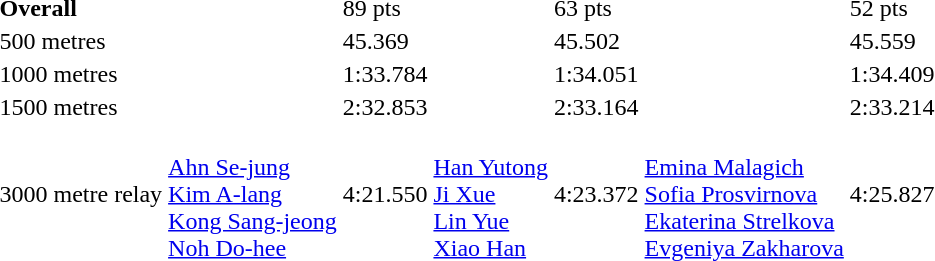<table>
<tr>
<td><strong>Overall</strong></td>
<td></td>
<td>89 pts</td>
<td></td>
<td>63 pts</td>
<td></td>
<td>52 pts</td>
</tr>
<tr>
<td>500 metres</td>
<td></td>
<td>45.369</td>
<td></td>
<td>45.502</td>
<td></td>
<td>45.559</td>
</tr>
<tr>
<td>1000 metres</td>
<td></td>
<td>1:33.784</td>
<td></td>
<td>1:34.051</td>
<td></td>
<td>1:34.409</td>
</tr>
<tr>
<td>1500 metres</td>
<td></td>
<td>2:32.853</td>
<td></td>
<td>2:33.164</td>
<td></td>
<td>2:33.214</td>
</tr>
<tr>
<td>3000 metre relay</td>
<td><br><a href='#'>Ahn Se-jung</a><br><a href='#'>Kim A-lang</a><br><a href='#'>Kong Sang-jeong</a><br><a href='#'>Noh Do-hee</a></td>
<td>4:21.550</td>
<td><br><a href='#'>Han Yutong</a><br><a href='#'>Ji Xue</a><br><a href='#'>Lin Yue</a><br><a href='#'>Xiao Han</a></td>
<td>4:23.372</td>
<td><br><a href='#'>Emina Malagich</a><br><a href='#'>Sofia Prosvirnova</a><br><a href='#'>Ekaterina Strelkova</a><br><a href='#'>Evgeniya Zakharova</a></td>
<td>4:25.827</td>
</tr>
</table>
